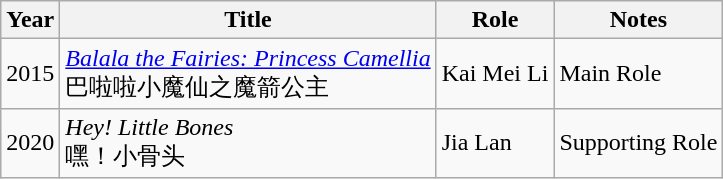<table class="wikitable">
<tr>
<th>Year</th>
<th>Title</th>
<th>Role</th>
<th>Notes</th>
</tr>
<tr>
<td>2015</td>
<td><em><a href='#'>Balala the Fairies: Princess Camellia</a></em> <br> 巴啦啦小魔仙之魔箭公主</td>
<td Princess Camellia>Kai Mei Li</td>
<td>Main Role</td>
</tr>
<tr>
<td>2020</td>
<td><em>Hey! Little Bones</em><br> 嘿！小骨头</td>
<td>Jia Lan</td>
<td>Supporting Role</td>
</tr>
</table>
